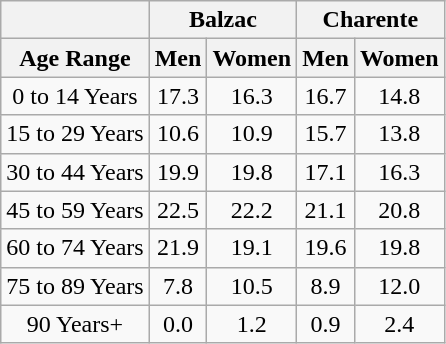<table class="wikitable" style="text-align:center;">
<tr>
<th></th>
<th colspan=2>Balzac</th>
<th colspan=2>Charente</th>
</tr>
<tr>
<th>Age Range</th>
<th>Men</th>
<th>Women</th>
<th>Men</th>
<th>Women</th>
</tr>
<tr>
<td>0 to 14 Years</td>
<td>17.3</td>
<td>16.3</td>
<td>16.7</td>
<td>14.8</td>
</tr>
<tr>
<td>15 to 29 Years</td>
<td>10.6</td>
<td>10.9</td>
<td>15.7</td>
<td>13.8</td>
</tr>
<tr>
<td>30 to 44 Years</td>
<td>19.9</td>
<td>19.8</td>
<td>17.1</td>
<td>16.3</td>
</tr>
<tr>
<td>45 to 59 Years</td>
<td>22.5</td>
<td>22.2</td>
<td>21.1</td>
<td>20.8</td>
</tr>
<tr>
<td>60 to 74 Years</td>
<td>21.9</td>
<td>19.1</td>
<td>19.6</td>
<td>19.8</td>
</tr>
<tr>
<td>75 to 89 Years</td>
<td>7.8</td>
<td>10.5</td>
<td>8.9</td>
<td>12.0</td>
</tr>
<tr>
<td>90 Years+</td>
<td>0.0</td>
<td>1.2</td>
<td>0.9</td>
<td>2.4</td>
</tr>
</table>
